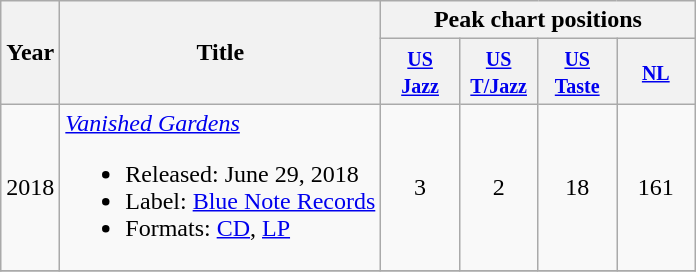<table class="wikitable plainrowheaders" style="text-align: center">
<tr>
<th rowspan="2">Year</th>
<th rowspan="2">Title</th>
<th colspan="7">Peak chart positions</th>
</tr>
<tr>
<th style="width:45px;"><small><a href='#'>US<br>Jazz</a></small><br></th>
<th style="width:45px;"><small><a href='#'>US<br>T/Jazz</a></small><br></th>
<th style="width:45px;"><small><a href='#'>US<br>Taste</a></small><br></th>
<th style="width:45px;"><small><a href='#'>NL</a></small><br></th>
</tr>
<tr>
<td>2018</td>
<td align="left"><em><a href='#'>Vanished Gardens</a></em><br><ul><li>Released: June 29, 2018</li><li>Label: <a href='#'>Blue Note Records</a></li><li>Formats: <a href='#'>CD</a>, <a href='#'>LP</a></li></ul></td>
<td style="text-align:center;">3</td>
<td style="text-align:center;">2</td>
<td style="text-align:center;">18</td>
<td style="text-align:center;">161</td>
</tr>
<tr>
</tr>
</table>
